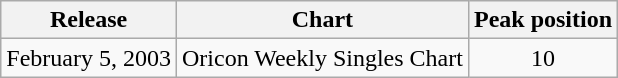<table class="wikitable">
<tr>
<th align="left">Release</th>
<th align="left">Chart</th>
<th align="left">Peak position</th>
</tr>
<tr>
<td align="left">February 5, 2003</td>
<td align="left">Oricon Weekly Singles Chart</td>
<td align="center">10</td>
</tr>
</table>
